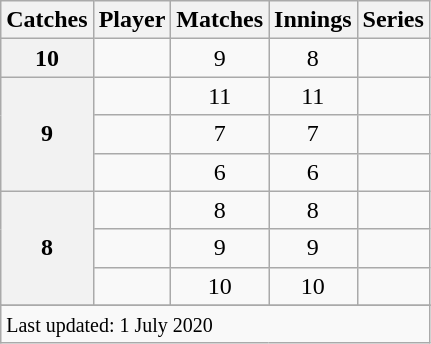<table class="wikitable plainrowheaders sortable">
<tr>
<th scope=col>Catches</th>
<th scope=col>Player</th>
<th scope=col>Matches</th>
<th scope=col>Innings</th>
<th scope=col>Series</th>
</tr>
<tr>
<th scope=row style="text-align:center;"><strong>10</strong></th>
<td></td>
<td align=center>9</td>
<td align=center>8</td>
<td></td>
</tr>
<tr>
<th scope=row style="text-align:center;" rowspan=3><strong>9</strong></th>
<td></td>
<td align=center>11</td>
<td align=center>11</td>
<td></td>
</tr>
<tr>
<td></td>
<td align=center>7</td>
<td align=center>7</td>
<td></td>
</tr>
<tr>
<td></td>
<td align=center>6</td>
<td align=center>6</td>
<td></td>
</tr>
<tr>
<th scope=row style="text-align:center;" rowspan=3><strong>8</strong></th>
<td></td>
<td align=center>8</td>
<td align=center>8</td>
<td></td>
</tr>
<tr>
<td></td>
<td align=center>9</td>
<td align=center>9</td>
<td></td>
</tr>
<tr>
<td></td>
<td align=center>10</td>
<td align=center>10</td>
<td></td>
</tr>
<tr>
</tr>
<tr class=sortbottom>
<td colspan="5"><small>Last updated: 1 July 2020</small></td>
</tr>
</table>
